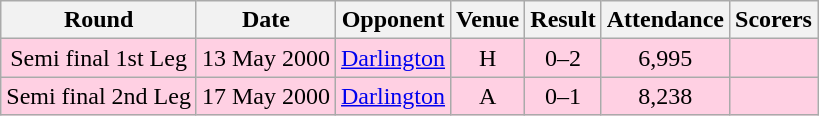<table class= "wikitable " style="font-size:100%; text-align:center">
<tr>
<th>Round</th>
<th>Date</th>
<th>Opponent</th>
<th>Venue</th>
<th>Result</th>
<th>Attendance</th>
<th>Scorers</th>
</tr>
<tr style="background: #ffd0e3;">
<td>Semi final 1st Leg</td>
<td>13 May 2000</td>
<td><a href='#'>Darlington</a></td>
<td>H</td>
<td>0–2</td>
<td>6,995</td>
<td></td>
</tr>
<tr style="background: #ffd0e3;">
<td>Semi final 2nd Leg</td>
<td>17 May 2000</td>
<td><a href='#'>Darlington</a></td>
<td>A</td>
<td>0–1</td>
<td>8,238</td>
<td></td>
</tr>
</table>
